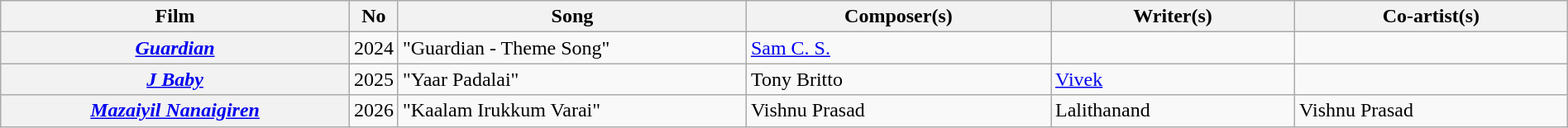<table class="wikitable plainrowheaders" style="width:100%;" textcolor:#000;">
<tr>
<th scope="col" style="width:23%;"><strong>Film</strong></th>
<th><strong>No</strong></th>
<th scope="col" style="width:23%;"><strong>Song</strong></th>
<th scope="col" style="width:20%;"><strong>Composer(s)</strong></th>
<th scope="col" style="width:16%;"><strong>Writer(s)</strong></th>
<th scope="col" style="width:18%;"><strong>Co-artist(s)</strong></th>
</tr>
<tr>
<th><em><a href='#'>Guardian</a></em></th>
<td>2024</td>
<td>"Guardian - Theme Song"</td>
<td><a href='#'>Sam C. S.</a></td>
<td></td>
<td></td>
</tr>
<tr>
<th><em><a href='#'>J Baby</a></em></th>
<td>2025</td>
<td>"Yaar Padalai"</td>
<td>Tony Britto</td>
<td><a href='#'>Vivek</a></td>
<td></td>
</tr>
<tr>
<th><em><a href='#'>Mazaiyil Nanaigiren</a></em></th>
<td>2026</td>
<td>"Kaalam Irukkum Varai"</td>
<td>Vishnu Prasad</td>
<td>Lalithanand</td>
<td>Vishnu Prasad</td>
</tr>
</table>
